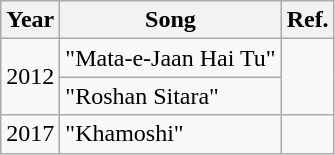<table class="wikitable">
<tr>
<th>Year</th>
<th>Song</th>
<th>Ref.</th>
</tr>
<tr>
<td rowspan="2">2012</td>
<td>"Mata-e-Jaan Hai Tu"</td>
<td rowspan="2"></td>
</tr>
<tr>
<td>"Roshan Sitara"</td>
</tr>
<tr>
<td>2017</td>
<td>"Khamoshi"</td>
<td></td>
</tr>
</table>
